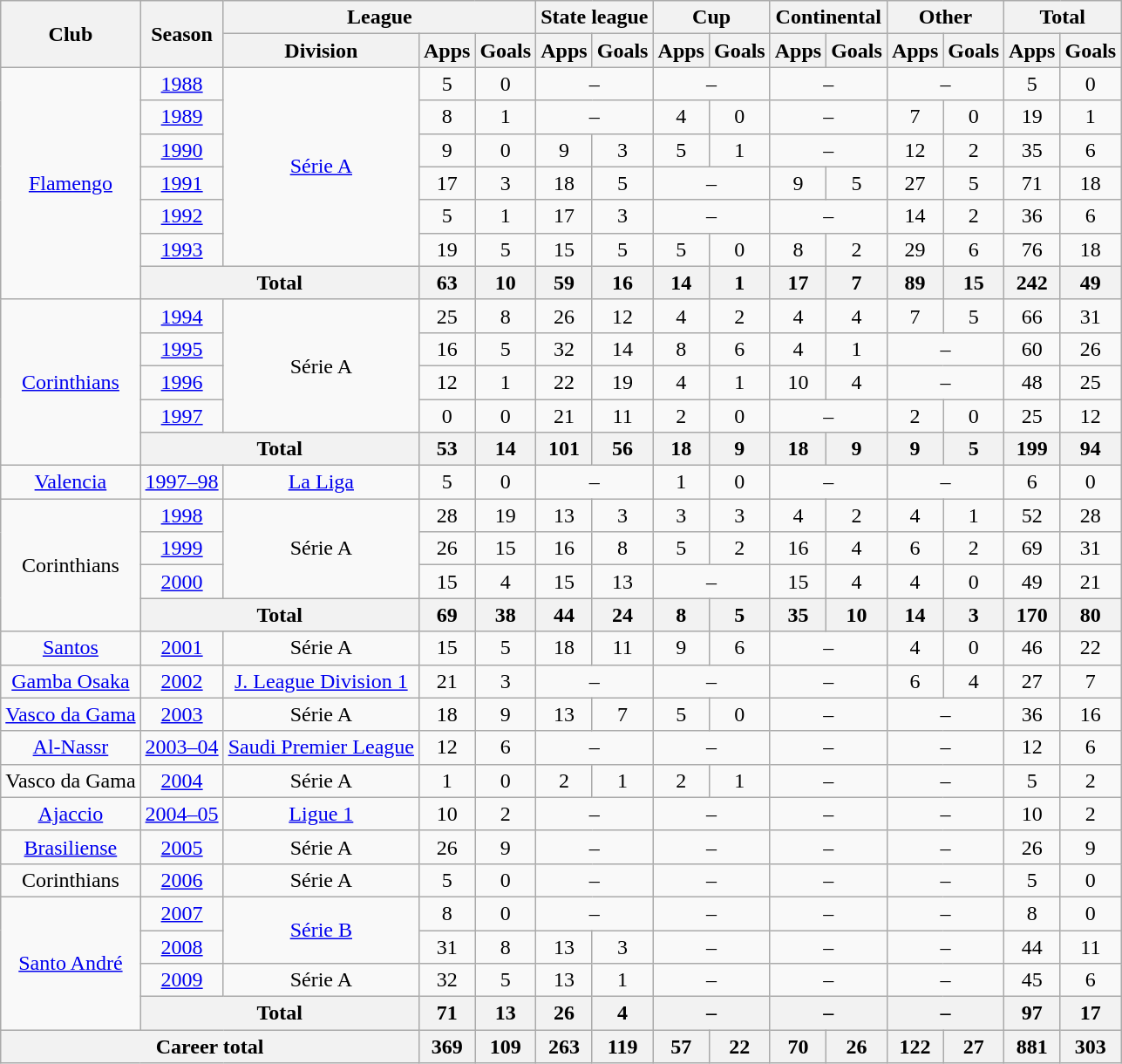<table class="wikitable" style="text-align: center">
<tr>
<th rowspan="2">Club</th>
<th rowspan="2">Season</th>
<th colspan="3">League</th>
<th colspan="2">State league</th>
<th colspan="2">Cup</th>
<th colspan="2">Continental</th>
<th colspan="2">Other</th>
<th colspan="2">Total</th>
</tr>
<tr>
<th>Division</th>
<th>Apps</th>
<th>Goals</th>
<th>Apps</th>
<th>Goals</th>
<th>Apps</th>
<th>Goals</th>
<th>Apps</th>
<th>Goals</th>
<th>Apps</th>
<th>Goals</th>
<th>Apps</th>
<th>Goals</th>
</tr>
<tr>
<td rowspan="7" align="center"><a href='#'>Flamengo</a></td>
<td><a href='#'>1988</a></td>
<td rowspan="6"><a href='#'>Série A</a></td>
<td>5</td>
<td>0</td>
<td colspan="2">–</td>
<td colspan="2">–</td>
<td colspan="2">–</td>
<td colspan="2">–</td>
<td>5</td>
<td>0</td>
</tr>
<tr>
<td><a href='#'>1989</a></td>
<td>8</td>
<td>1</td>
<td colspan="2">–</td>
<td>4</td>
<td>0</td>
<td colspan="2">–</td>
<td>7</td>
<td>0</td>
<td>19</td>
<td>1</td>
</tr>
<tr>
<td><a href='#'>1990</a></td>
<td>9</td>
<td>0</td>
<td>9</td>
<td>3</td>
<td>5</td>
<td>1</td>
<td colspan="2">–</td>
<td>12</td>
<td>2</td>
<td>35</td>
<td>6</td>
</tr>
<tr>
<td><a href='#'>1991</a></td>
<td>17</td>
<td>3</td>
<td>18</td>
<td>5</td>
<td colspan="2">–</td>
<td>9</td>
<td>5</td>
<td>27</td>
<td>5</td>
<td>71</td>
<td>18</td>
</tr>
<tr>
<td><a href='#'>1992</a></td>
<td>5</td>
<td>1</td>
<td>17</td>
<td>3</td>
<td colspan="2">–</td>
<td colspan="2">–</td>
<td>14</td>
<td>2</td>
<td>36</td>
<td>6</td>
</tr>
<tr>
<td><a href='#'>1993</a></td>
<td>19</td>
<td>5</td>
<td>15</td>
<td>5</td>
<td>5</td>
<td>0</td>
<td>8</td>
<td>2</td>
<td>29</td>
<td>6</td>
<td>76</td>
<td>18</td>
</tr>
<tr>
<th colspan="2">Total</th>
<th>63</th>
<th>10</th>
<th>59</th>
<th>16</th>
<th>14</th>
<th>1</th>
<th>17</th>
<th>7</th>
<th>89</th>
<th>15</th>
<th>242</th>
<th>49</th>
</tr>
<tr>
<td rowspan="5"><a href='#'>Corinthians</a></td>
<td><a href='#'>1994</a></td>
<td rowspan="4">Série A</td>
<td>25</td>
<td>8</td>
<td>26</td>
<td>12</td>
<td>4</td>
<td>2</td>
<td>4</td>
<td>4</td>
<td>7</td>
<td>5</td>
<td>66</td>
<td>31</td>
</tr>
<tr>
<td><a href='#'>1995</a></td>
<td>16</td>
<td>5</td>
<td>32</td>
<td>14</td>
<td>8</td>
<td>6</td>
<td>4</td>
<td>1</td>
<td colspan="2">–</td>
<td>60</td>
<td>26</td>
</tr>
<tr>
<td><a href='#'>1996</a></td>
<td>12</td>
<td>1</td>
<td>22</td>
<td>19</td>
<td>4</td>
<td>1</td>
<td>10</td>
<td>4</td>
<td colspan="2">–</td>
<td>48</td>
<td>25</td>
</tr>
<tr>
<td><a href='#'>1997</a></td>
<td>0</td>
<td>0</td>
<td>21</td>
<td>11</td>
<td>2</td>
<td>0</td>
<td colspan="2">–</td>
<td>2</td>
<td>0</td>
<td>25</td>
<td>12</td>
</tr>
<tr>
<th colspan="2">Total</th>
<th>53</th>
<th>14</th>
<th>101</th>
<th>56</th>
<th>18</th>
<th>9</th>
<th>18</th>
<th>9</th>
<th>9</th>
<th>5</th>
<th>199</th>
<th>94</th>
</tr>
<tr>
<td><a href='#'>Valencia</a></td>
<td><a href='#'>1997–98</a></td>
<td><a href='#'>La Liga</a></td>
<td>5</td>
<td>0</td>
<td colspan="2">–</td>
<td>1</td>
<td>0</td>
<td colspan="2">–</td>
<td colspan="2">–</td>
<td>6</td>
<td>0</td>
</tr>
<tr>
<td rowspan="4">Corinthians</td>
<td><a href='#'>1998</a></td>
<td rowspan="3"=>Série A</td>
<td>28</td>
<td>19</td>
<td>13</td>
<td>3</td>
<td>3</td>
<td>3</td>
<td>4</td>
<td>2</td>
<td>4</td>
<td>1</td>
<td>52</td>
<td>28</td>
</tr>
<tr>
<td><a href='#'>1999</a></td>
<td>26</td>
<td>15</td>
<td>16</td>
<td>8</td>
<td>5</td>
<td>2</td>
<td>16</td>
<td>4</td>
<td>6</td>
<td>2</td>
<td>69</td>
<td>31</td>
</tr>
<tr>
<td><a href='#'>2000</a></td>
<td>15</td>
<td>4</td>
<td>15</td>
<td>13</td>
<td colspan="2">–</td>
<td>15</td>
<td>4</td>
<td>4</td>
<td>0</td>
<td>49</td>
<td>21</td>
</tr>
<tr>
<th colspan="2">Total</th>
<th>69</th>
<th>38</th>
<th>44</th>
<th>24</th>
<th>8</th>
<th>5</th>
<th>35</th>
<th>10</th>
<th>14</th>
<th>3</th>
<th>170</th>
<th>80</th>
</tr>
<tr>
<td><a href='#'>Santos</a></td>
<td><a href='#'>2001</a></td>
<td>Série A</td>
<td>15</td>
<td>5</td>
<td>18</td>
<td>11</td>
<td>9</td>
<td>6</td>
<td colspan="2">–</td>
<td>4</td>
<td>0</td>
<td>46</td>
<td>22</td>
</tr>
<tr>
<td><a href='#'>Gamba Osaka</a></td>
<td><a href='#'>2002</a></td>
<td><a href='#'>J. League Division 1</a></td>
<td>21</td>
<td>3</td>
<td colspan="2">–</td>
<td colspan="2">–</td>
<td colspan="2">–</td>
<td>6</td>
<td>4</td>
<td>27</td>
<td>7</td>
</tr>
<tr>
<td><a href='#'>Vasco da Gama</a></td>
<td><a href='#'>2003</a></td>
<td>Série A</td>
<td>18</td>
<td>9</td>
<td>13</td>
<td>7</td>
<td>5</td>
<td>0</td>
<td colspan="2">–</td>
<td colspan="2">–</td>
<td>36</td>
<td>16</td>
</tr>
<tr>
<td><a href='#'>Al-Nassr</a></td>
<td><a href='#'>2003–04</a></td>
<td><a href='#'>Saudi Premier League</a></td>
<td>12</td>
<td>6</td>
<td colspan="2">–</td>
<td colspan="2">–</td>
<td colspan="2">–</td>
<td colspan="2">–</td>
<td>12</td>
<td>6</td>
</tr>
<tr>
<td>Vasco da Gama</td>
<td><a href='#'>2004</a></td>
<td>Série A</td>
<td>1</td>
<td>0</td>
<td>2</td>
<td>1</td>
<td>2</td>
<td>1</td>
<td colspan="2">–</td>
<td colspan="2">–</td>
<td>5</td>
<td>2</td>
</tr>
<tr>
<td><a href='#'>Ajaccio</a></td>
<td><a href='#'>2004–05</a></td>
<td><a href='#'>Ligue 1</a></td>
<td>10</td>
<td>2</td>
<td colspan="2">–</td>
<td colspan="2">–</td>
<td colspan="2">–</td>
<td colspan="2">–</td>
<td>10</td>
<td>2</td>
</tr>
<tr>
<td><a href='#'>Brasiliense</a></td>
<td><a href='#'>2005</a></td>
<td>Série A</td>
<td>26</td>
<td>9</td>
<td colspan="2">–</td>
<td colspan="2">–</td>
<td colspan="2">–</td>
<td colspan="2">–</td>
<td>26</td>
<td>9</td>
</tr>
<tr>
<td>Corinthians</td>
<td><a href='#'>2006</a></td>
<td>Série A</td>
<td>5</td>
<td>0</td>
<td colspan="2">–</td>
<td colspan="2">–</td>
<td colspan="2">–</td>
<td colspan="2">–</td>
<td>5</td>
<td>0</td>
</tr>
<tr>
<td rowspan="4"><a href='#'>Santo André</a></td>
<td><a href='#'>2007</a></td>
<td rowspan="2"><a href='#'>Série B</a></td>
<td>8</td>
<td>0</td>
<td colspan="2">–</td>
<td colspan="2">–</td>
<td colspan="2">–</td>
<td colspan="2">–</td>
<td>8</td>
<td>0</td>
</tr>
<tr>
<td><a href='#'>2008</a></td>
<td>31</td>
<td>8</td>
<td>13</td>
<td>3</td>
<td colspan="2">–</td>
<td colspan="2">–</td>
<td colspan="2">–</td>
<td>44</td>
<td>11</td>
</tr>
<tr>
<td><a href='#'>2009</a></td>
<td>Série A</td>
<td>32</td>
<td>5</td>
<td>13</td>
<td>1</td>
<td colspan="2">–</td>
<td colspan="2">–</td>
<td colspan="2">–</td>
<td>45</td>
<td>6</td>
</tr>
<tr>
<th colspan="2">Total</th>
<th>71</th>
<th>13</th>
<th>26</th>
<th>4</th>
<th colspan="2">–</th>
<th colspan="2">–</th>
<th colspan="2">–</th>
<th>97</th>
<th>17</th>
</tr>
<tr>
<th colspan=3>Career total</th>
<th>369</th>
<th>109</th>
<th>263</th>
<th>119</th>
<th>57</th>
<th>22</th>
<th>70</th>
<th>26</th>
<th>122</th>
<th>27</th>
<th>881</th>
<th>303</th>
</tr>
</table>
